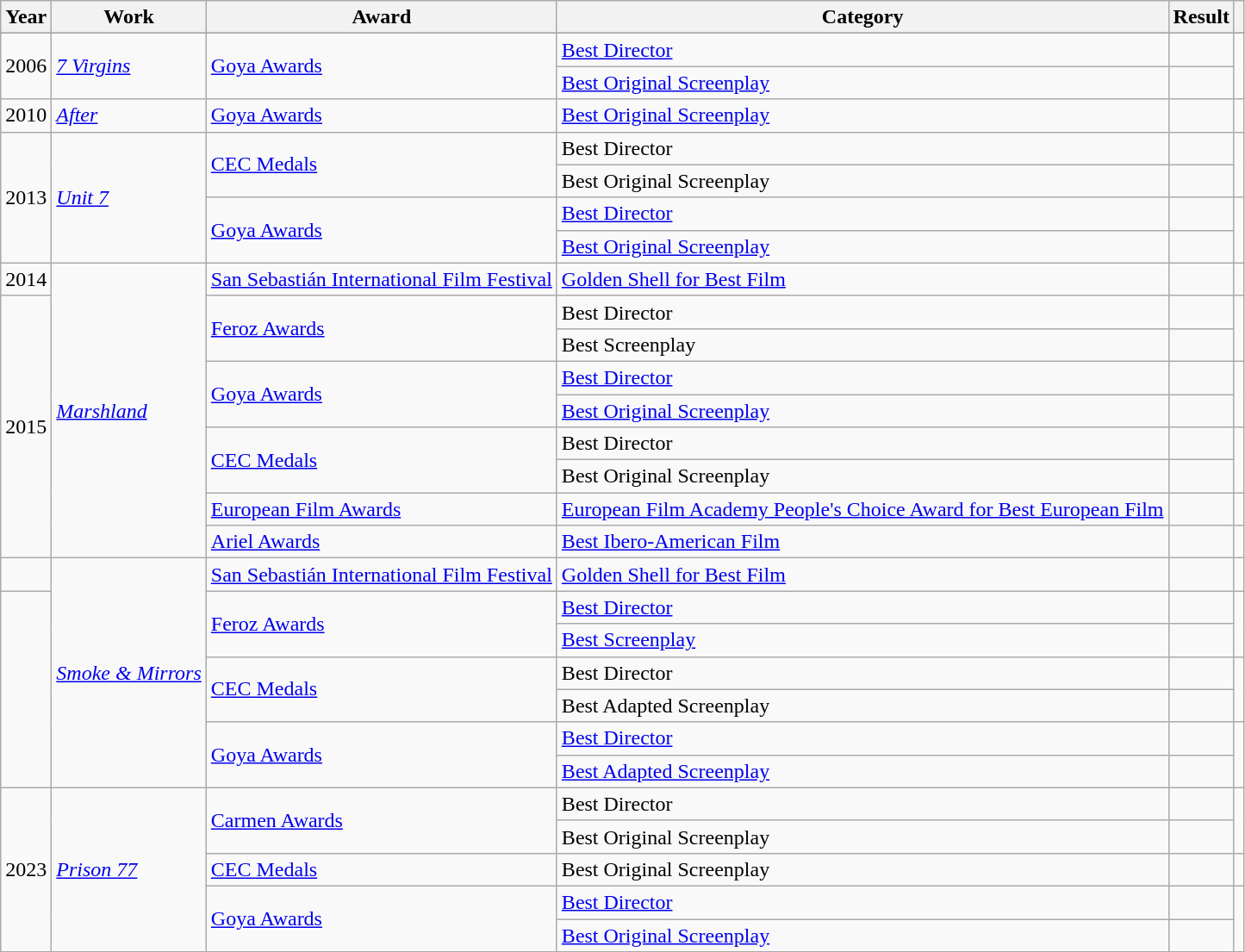<table class="wikitable">
<tr>
<th>Year</th>
<th>Work</th>
<th>Award</th>
<th>Category</th>
<th>Result</th>
<th></th>
</tr>
<tr>
</tr>
<tr>
<td align = "center" rowspan = "2">2006</td>
<td rowspan="2"><em><a href='#'>7 Virgins</a></em></td>
<td rowspan = "2"><a href='#'>Goya Awards</a></td>
<td><a href='#'>Best Director</a></td>
<td></td>
<td rowspan = "2"></td>
</tr>
<tr>
<td><a href='#'>Best Original Screenplay</a></td>
<td></td>
</tr>
<tr>
<td align = "center">2010</td>
<td><em><a href='#'>After</a></em></td>
<td><a href='#'>Goya Awards</a></td>
<td><a href='#'>Best Original Screenplay</a></td>
<td></td>
<td></td>
</tr>
<tr>
<td rowspan=4>2013</td>
<td rowspan="4"><em><a href='#'>Unit 7</a></em></td>
<td rowspan = "2"><a href='#'>CEC Medals</a></td>
<td>Best Director</td>
<td></td>
<td rowspan = "2"></td>
</tr>
<tr>
<td>Best Original Screenplay</td>
<td></td>
</tr>
<tr>
<td rowspan=2><a href='#'>Goya Awards</a></td>
<td><a href='#'>Best Director</a></td>
<td></td>
<td rowspan = "2"></td>
</tr>
<tr>
<td><a href='#'>Best Original Screenplay</a></td>
<td></td>
</tr>
<tr>
<td align = "center">2014</td>
<td rowspan=9><em><a href='#'>Marshland</a></em></td>
<td><a href='#'>San Sebastián International Film Festival</a></td>
<td><a href='#'>Golden Shell for Best Film</a></td>
<td></td>
<td></td>
</tr>
<tr>
<td rowspan=8>2015</td>
<td rowspan=2><a href='#'>Feroz Awards</a></td>
<td>Best Director</td>
<td></td>
<td rowspan = "2"></td>
</tr>
<tr>
<td>Best Screenplay</td>
<td></td>
</tr>
<tr>
<td rowspan=2><a href='#'>Goya Awards</a></td>
<td><a href='#'>Best Director</a></td>
<td></td>
<td rowspan = "2"></td>
</tr>
<tr>
<td><a href='#'>Best Original Screenplay</a></td>
<td></td>
</tr>
<tr>
<td rowspan = "2"><a href='#'>CEC Medals</a></td>
<td>Best Director</td>
<td></td>
<td rowspan = "2"></td>
</tr>
<tr>
<td>Best Original Screenplay</td>
<td></td>
</tr>
<tr>
<td><a href='#'>European Film Awards</a></td>
<td><a href='#'>European Film Academy People's Choice Award for Best European Film</a></td>
<td></td>
<td></td>
</tr>
<tr>
<td><a href='#'>Ariel Awards</a></td>
<td><a href='#'>Best Ibero-American Film</a></td>
<td></td>
<td></td>
</tr>
<tr>
<td></td>
<td rowspan=7><em><a href='#'>Smoke & Mirrors</a></em></td>
<td><a href='#'>San Sebastián International Film Festival</a></td>
<td><a href='#'>Golden Shell for Best Film</a></td>
<td></td>
<td></td>
</tr>
<tr>
<td rowspan = "6"></td>
<td rowspan=2><a href='#'>Feroz Awards</a></td>
<td><a href='#'>Best Director</a></td>
<td></td>
<td rowspan = "2"></td>
</tr>
<tr>
<td><a href='#'>Best Screenplay</a></td>
<td></td>
</tr>
<tr>
<td rowspan = "2"><a href='#'>CEC Medals</a></td>
<td>Best Director</td>
<td></td>
<td rowspan = "2"></td>
</tr>
<tr>
<td>Best Adapted Screenplay</td>
<td></td>
</tr>
<tr>
<td rowspan=2><a href='#'>Goya Awards</a></td>
<td><a href='#'>Best Director</a></td>
<td></td>
<td rowspan = "2"></td>
</tr>
<tr>
<td><a href='#'>Best Adapted Screenplay</a></td>
<td></td>
</tr>
<tr>
<td rowspan=5>2023</td>
<td rowspan=5><em><a href='#'>Prison 77</a></em></td>
<td rowspan = "2"><a href='#'>Carmen Awards</a></td>
<td>Best Director</td>
<td></td>
<td rowspan = "2"></td>
</tr>
<tr>
<td>Best Original Screenplay</td>
<td></td>
</tr>
<tr>
<td><a href='#'>CEC Medals</a></td>
<td>Best Original Screenplay</td>
<td></td>
<td align = "center"></td>
</tr>
<tr>
<td rowspan = 2><a href='#'>Goya Awards</a></td>
<td><a href='#'>Best Director</a></td>
<td></td>
<td rowspan = "16"></td>
</tr>
<tr>
<td><a href='#'>Best Original Screenplay</a></td>
<td></td>
</tr>
<tr>
</tr>
</table>
